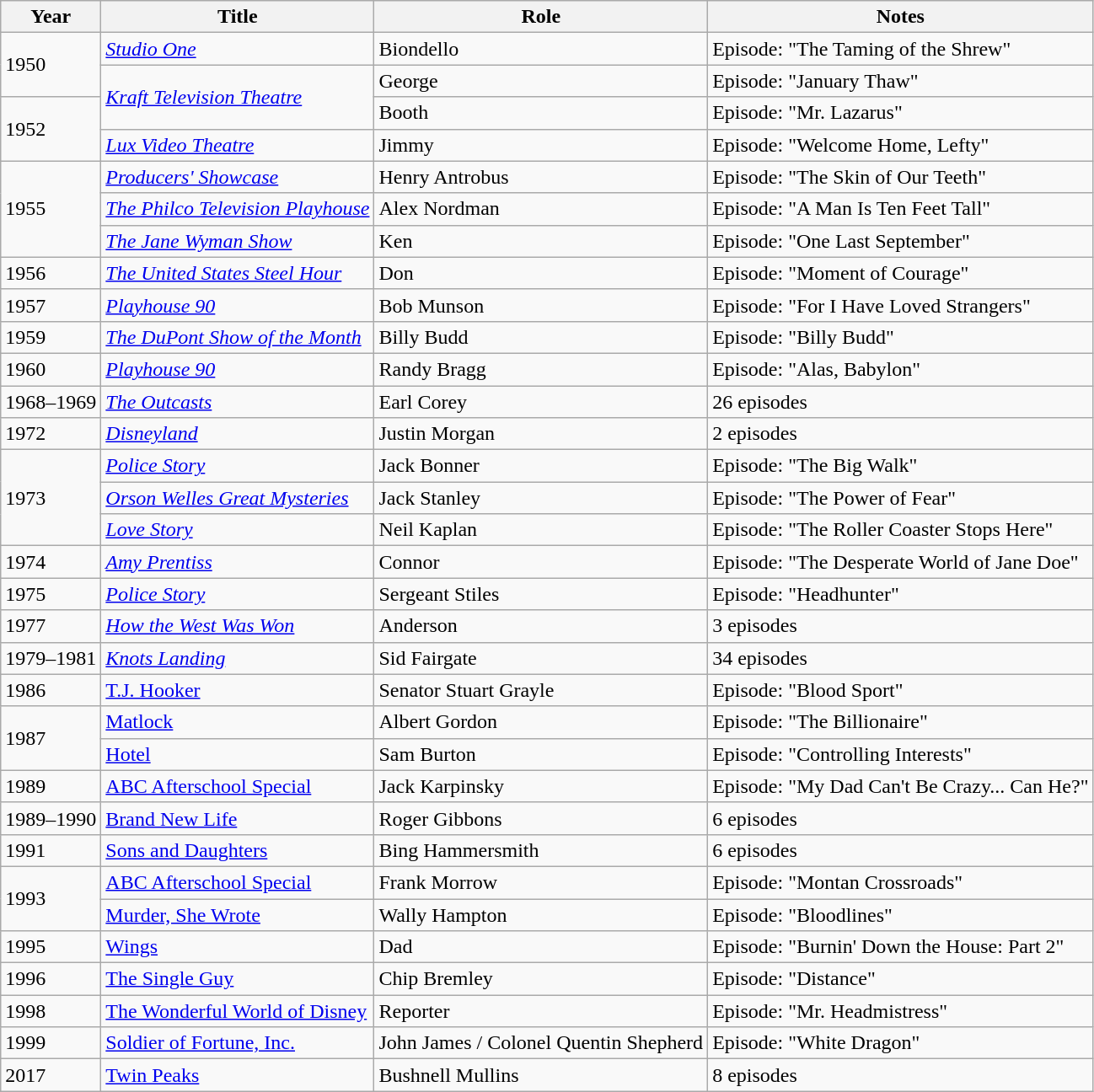<table class="wikitable sortable">
<tr>
<th>Year</th>
<th>Title</th>
<th>Role</th>
<th>Notes</th>
</tr>
<tr>
<td rowspan=2>1950</td>
<td><em><a href='#'>Studio One</a></em></td>
<td>Biondello</td>
<td>Episode: "The Taming of the Shrew"</td>
</tr>
<tr>
<td rowspan=2><em><a href='#'>Kraft Television Theatre</a></em></td>
<td>George</td>
<td>Episode: "January Thaw"</td>
</tr>
<tr>
<td rowspan=2>1952</td>
<td>Booth</td>
<td>Episode: "Mr. Lazarus"</td>
</tr>
<tr>
<td><em><a href='#'>Lux Video Theatre</a></em></td>
<td>Jimmy</td>
<td>Episode: "Welcome Home, Lefty"</td>
</tr>
<tr>
<td rowspan=3>1955</td>
<td><em><a href='#'>Producers' Showcase</a></em></td>
<td>Henry Antrobus</td>
<td>Episode: "The Skin of Our Teeth"</td>
</tr>
<tr>
<td><em><a href='#'>The Philco Television Playhouse</a></em></td>
<td>Alex Nordman</td>
<td>Episode: "A Man Is Ten Feet Tall"</td>
</tr>
<tr>
<td><em><a href='#'>The Jane Wyman Show</a></em></td>
<td>Ken</td>
<td>Episode: "One Last September"</td>
</tr>
<tr>
<td>1956</td>
<td><em><a href='#'>The United States Steel Hour</a></em></td>
<td>Don</td>
<td>Episode: "Moment of Courage"</td>
</tr>
<tr>
<td>1957</td>
<td><em><a href='#'>Playhouse 90</a></em></td>
<td>Bob Munson</td>
<td>Episode: "For I Have Loved Strangers"</td>
</tr>
<tr>
<td>1959</td>
<td><em><a href='#'>The DuPont Show of the Month</a></em></td>
<td>Billy Budd</td>
<td>Episode: "Billy Budd"</td>
</tr>
<tr>
<td>1960</td>
<td><em><a href='#'>Playhouse 90</a></em></td>
<td>Randy Bragg</td>
<td>Episode: "Alas, Babylon"</td>
</tr>
<tr>
<td>1968–1969</td>
<td><em><a href='#'>The Outcasts</a></em></td>
<td>Earl Corey</td>
<td>26 episodes</td>
</tr>
<tr>
<td>1972</td>
<td><em><a href='#'>Disneyland</a></em></td>
<td>Justin Morgan</td>
<td>2 episodes</td>
</tr>
<tr>
<td rowspan=3>1973</td>
<td><em><a href='#'>Police Story</a></em></td>
<td>Jack Bonner</td>
<td>Episode: "The Big Walk"</td>
</tr>
<tr>
<td><em><a href='#'>Orson Welles Great Mysteries</a></em></td>
<td>Jack Stanley</td>
<td>Episode: "The Power of Fear"</td>
</tr>
<tr>
<td><em><a href='#'>Love Story</a></em></td>
<td>Neil Kaplan</td>
<td>Episode: "The Roller Coaster Stops Here"</td>
</tr>
<tr>
<td>1974</td>
<td><em><a href='#'>Amy Prentiss</a></em></td>
<td>Connor</td>
<td>Episode: "The Desperate World of Jane Doe"</td>
</tr>
<tr>
<td>1975</td>
<td><em><a href='#'>Police Story</a></em></td>
<td>Sergeant Stiles</td>
<td>Episode: "Headhunter"</td>
</tr>
<tr>
<td>1977</td>
<td><em><a href='#'>How the West Was Won</a></em></td>
<td>Anderson</td>
<td>3 episodes</td>
</tr>
<tr>
<td>1979–1981</td>
<td><em><a href='#'>Knots Landing</a></td>
<td>Sid Fairgate</td>
<td>34 episodes</td>
</tr>
<tr>
<td>1986</td>
<td></em><a href='#'>T.J. Hooker</a><em></td>
<td>Senator Stuart Grayle</td>
<td>Episode: "Blood Sport"</td>
</tr>
<tr>
<td rowspan=2>1987</td>
<td></em><a href='#'>Matlock</a><em></td>
<td>Albert Gordon</td>
<td>Episode: "The Billionaire"</td>
</tr>
<tr>
<td></em><a href='#'>Hotel</a><em></td>
<td>Sam Burton</td>
<td>Episode: "Controlling Interests"</td>
</tr>
<tr>
<td>1989</td>
<td></em><a href='#'>ABC Afterschool Special</a><em></td>
<td>Jack Karpinsky</td>
<td>Episode: "My Dad Can't Be Crazy... Can He?"</td>
</tr>
<tr>
<td>1989–1990</td>
<td></em><a href='#'>Brand New Life</a><em></td>
<td>Roger Gibbons</td>
<td>6 episodes</td>
</tr>
<tr>
<td>1991</td>
<td></em><a href='#'>Sons and Daughters</a><em></td>
<td>Bing Hammersmith</td>
<td>6 episodes</td>
</tr>
<tr>
<td rowspan=2>1993</td>
<td></em><a href='#'>ABC Afterschool Special</a><em></td>
<td>Frank Morrow</td>
<td>Episode: "Montan Crossroads"</td>
</tr>
<tr>
<td></em><a href='#'>Murder, She Wrote</a><em></td>
<td>Wally Hampton</td>
<td>Episode: "Bloodlines"</td>
</tr>
<tr>
<td>1995</td>
<td></em><a href='#'>Wings</a><em></td>
<td>Dad</td>
<td>Episode: "Burnin' Down the House: Part 2"</td>
</tr>
<tr>
<td>1996</td>
<td></em><a href='#'>The Single Guy</a><em></td>
<td>Chip Bremley</td>
<td>Episode: "Distance"</td>
</tr>
<tr>
<td>1998</td>
<td></em><a href='#'>The Wonderful World of Disney</a><em></td>
<td>Reporter</td>
<td>Episode: "Mr. Headmistress"</td>
</tr>
<tr>
<td>1999</td>
<td></em><a href='#'>Soldier of Fortune, Inc.</a><em></td>
<td>John James / Colonel Quentin Shepherd</td>
<td>Episode: "White Dragon"</td>
</tr>
<tr>
<td>2017</td>
<td></em><a href='#'>Twin Peaks</a><em></td>
<td>Bushnell Mullins</td>
<td>8 episodes</td>
</tr>
</table>
